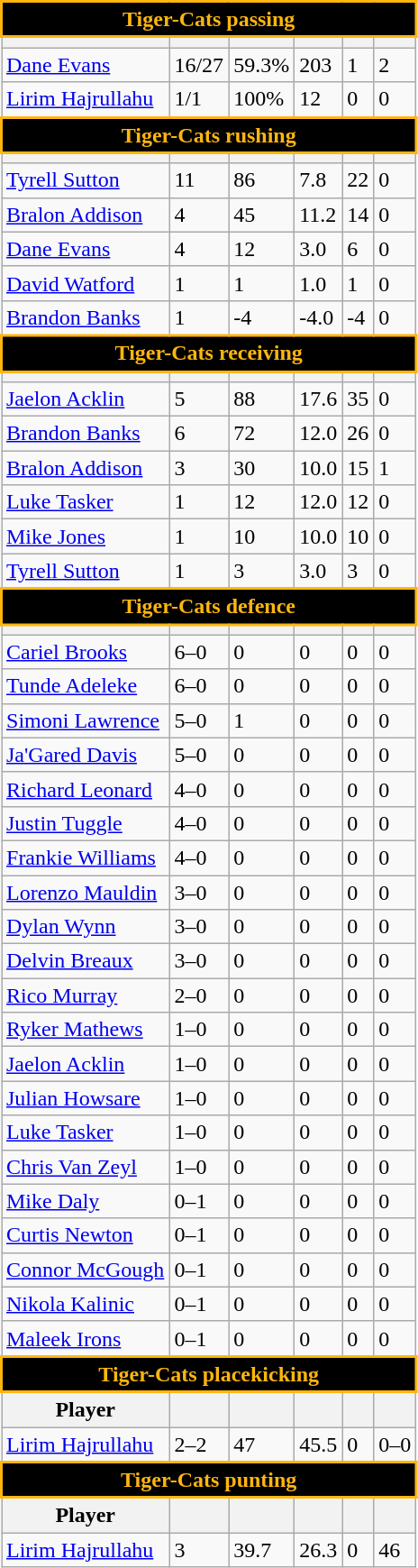<table class="wikitable">
<tr>
<th colspan="6" style="background:black;color:#FFB60F;border:2px solid #FFB60F;">Tiger-Cats passing</th>
</tr>
<tr>
<th></th>
<th></th>
<th></th>
<th></th>
<th></th>
<th></th>
</tr>
<tr>
<td><a href='#'>Dane Evans</a></td>
<td>16/27</td>
<td>59.3%</td>
<td>203</td>
<td>1</td>
<td>2</td>
</tr>
<tr>
<td><a href='#'>Lirim Hajrullahu</a></td>
<td>1/1</td>
<td>100%</td>
<td>12</td>
<td>0</td>
<td>0</td>
</tr>
<tr>
<th colspan="6" style="background:black;color:#FFB60F;border:2px solid #FFB60F;">Tiger-Cats rushing</th>
</tr>
<tr>
<th></th>
<th></th>
<th></th>
<th></th>
<th></th>
<th></th>
</tr>
<tr>
<td><a href='#'>Tyrell Sutton</a></td>
<td>11</td>
<td>86</td>
<td>7.8</td>
<td>22</td>
<td>0</td>
</tr>
<tr>
<td><a href='#'>Bralon Addison</a></td>
<td>4</td>
<td>45</td>
<td>11.2</td>
<td>14</td>
<td>0</td>
</tr>
<tr>
<td><a href='#'>Dane Evans</a></td>
<td>4</td>
<td>12</td>
<td>3.0</td>
<td>6</td>
<td>0</td>
</tr>
<tr>
<td><a href='#'>David Watford</a></td>
<td>1</td>
<td>1</td>
<td>1.0</td>
<td>1</td>
<td>0</td>
</tr>
<tr>
<td><a href='#'>Brandon Banks</a></td>
<td>1</td>
<td>-4</td>
<td>-4.0</td>
<td>-4</td>
<td>0</td>
</tr>
<tr>
<th colspan="6" style="background:black;color:#FFB60F;border:2px solid #FFB60F;">Tiger-Cats receiving</th>
</tr>
<tr>
<th></th>
<th></th>
<th></th>
<th></th>
<th></th>
<th></th>
</tr>
<tr>
<td><a href='#'>Jaelon Acklin</a></td>
<td>5</td>
<td>88</td>
<td>17.6</td>
<td>35</td>
<td>0</td>
</tr>
<tr>
<td><a href='#'>Brandon Banks</a></td>
<td>6</td>
<td>72</td>
<td>12.0</td>
<td>26</td>
<td>0</td>
</tr>
<tr>
<td><a href='#'>Bralon Addison</a></td>
<td>3</td>
<td>30</td>
<td>10.0</td>
<td>15</td>
<td>1</td>
</tr>
<tr>
<td><a href='#'>Luke Tasker</a></td>
<td>1</td>
<td>12</td>
<td>12.0</td>
<td>12</td>
<td>0</td>
</tr>
<tr>
<td><a href='#'>Mike Jones</a></td>
<td>1</td>
<td>10</td>
<td>10.0</td>
<td>10</td>
<td>0</td>
</tr>
<tr>
<td><a href='#'>Tyrell Sutton</a></td>
<td>1</td>
<td>3</td>
<td>3.0</td>
<td>3</td>
<td>0</td>
</tr>
<tr>
<th colspan="6" style="background:black;color:#FFB60F;border:2px solid #FFB60F;">Tiger-Cats defence</th>
</tr>
<tr>
<th></th>
<th></th>
<th></th>
<th></th>
<th></th>
<th></th>
</tr>
<tr>
<td><a href='#'>Cariel Brooks</a></td>
<td>6–0</td>
<td>0</td>
<td>0</td>
<td>0</td>
<td>0</td>
</tr>
<tr>
<td><a href='#'>Tunde Adeleke</a></td>
<td>6–0</td>
<td>0</td>
<td>0</td>
<td>0</td>
<td>0</td>
</tr>
<tr>
<td><a href='#'>Simoni Lawrence</a></td>
<td>5–0</td>
<td>1</td>
<td>0</td>
<td>0</td>
<td>0</td>
</tr>
<tr>
<td><a href='#'>Ja'Gared Davis</a></td>
<td>5–0</td>
<td>0</td>
<td>0</td>
<td>0</td>
<td>0</td>
</tr>
<tr>
<td><a href='#'>Richard Leonard</a></td>
<td>4–0</td>
<td>0</td>
<td>0</td>
<td>0</td>
<td>0</td>
</tr>
<tr>
<td><a href='#'>Justin Tuggle</a></td>
<td>4–0</td>
<td>0</td>
<td>0</td>
<td>0</td>
<td>0</td>
</tr>
<tr>
<td><a href='#'>Frankie Williams</a></td>
<td>4–0</td>
<td>0</td>
<td>0</td>
<td>0</td>
<td>0</td>
</tr>
<tr>
<td><a href='#'>Lorenzo Mauldin</a></td>
<td>3–0</td>
<td>0</td>
<td>0</td>
<td>0</td>
<td>0</td>
</tr>
<tr>
<td><a href='#'>Dylan Wynn</a></td>
<td>3–0</td>
<td>0</td>
<td>0</td>
<td>0</td>
<td>0</td>
</tr>
<tr>
<td><a href='#'>Delvin Breaux</a></td>
<td>3–0</td>
<td>0</td>
<td>0</td>
<td>0</td>
<td>0</td>
</tr>
<tr>
<td><a href='#'>Rico Murray</a></td>
<td>2–0</td>
<td>0</td>
<td>0</td>
<td>0</td>
<td>0</td>
</tr>
<tr>
<td><a href='#'>Ryker Mathews</a></td>
<td>1–0</td>
<td>0</td>
<td>0</td>
<td>0</td>
<td>0</td>
</tr>
<tr>
<td><a href='#'>Jaelon Acklin</a></td>
<td>1–0</td>
<td>0</td>
<td>0</td>
<td>0</td>
<td>0</td>
</tr>
<tr>
<td><a href='#'>Julian Howsare</a></td>
<td>1–0</td>
<td>0</td>
<td>0</td>
<td>0</td>
<td>0</td>
</tr>
<tr>
<td><a href='#'>Luke Tasker</a></td>
<td>1–0</td>
<td>0</td>
<td>0</td>
<td>0</td>
<td>0</td>
</tr>
<tr>
<td><a href='#'>Chris Van Zeyl</a></td>
<td>1–0</td>
<td>0</td>
<td>0</td>
<td>0</td>
<td>0</td>
</tr>
<tr>
<td><a href='#'>Mike Daly</a></td>
<td>0–1</td>
<td>0</td>
<td>0</td>
<td>0</td>
<td>0</td>
</tr>
<tr>
<td><a href='#'>Curtis Newton</a></td>
<td>0–1</td>
<td>0</td>
<td>0</td>
<td>0</td>
<td>0</td>
</tr>
<tr>
<td><a href='#'>Connor McGough</a></td>
<td>0–1</td>
<td>0</td>
<td>0</td>
<td>0</td>
<td>0</td>
</tr>
<tr>
<td><a href='#'>Nikola Kalinic</a></td>
<td>0–1</td>
<td>0</td>
<td>0</td>
<td>0</td>
<td>0</td>
</tr>
<tr>
<td><a href='#'>Maleek Irons</a></td>
<td>0–1</td>
<td>0</td>
<td>0</td>
<td>0</td>
<td>0</td>
</tr>
<tr>
<th colspan="6" style="background:black;color:#FFB60F;border:2px solid #FFB60F;">Tiger-Cats placekicking</th>
</tr>
<tr>
<th>Player</th>
<th></th>
<th></th>
<th></th>
<th></th>
<th></th>
</tr>
<tr>
<td><a href='#'>Lirim Hajrullahu</a></td>
<td>2–2</td>
<td>47</td>
<td>45.5</td>
<td>0</td>
<td>0–0</td>
</tr>
<tr>
<th colspan="6" style="background:black;color:#FFB60F;border:2px solid #FFB60F;">Tiger-Cats punting</th>
</tr>
<tr>
<th>Player</th>
<th></th>
<th></th>
<th></th>
<th></th>
<th></th>
</tr>
<tr>
<td><a href='#'>Lirim Hajrullahu</a></td>
<td>3</td>
<td>39.7</td>
<td>26.3</td>
<td>0</td>
<td>46</td>
</tr>
</table>
